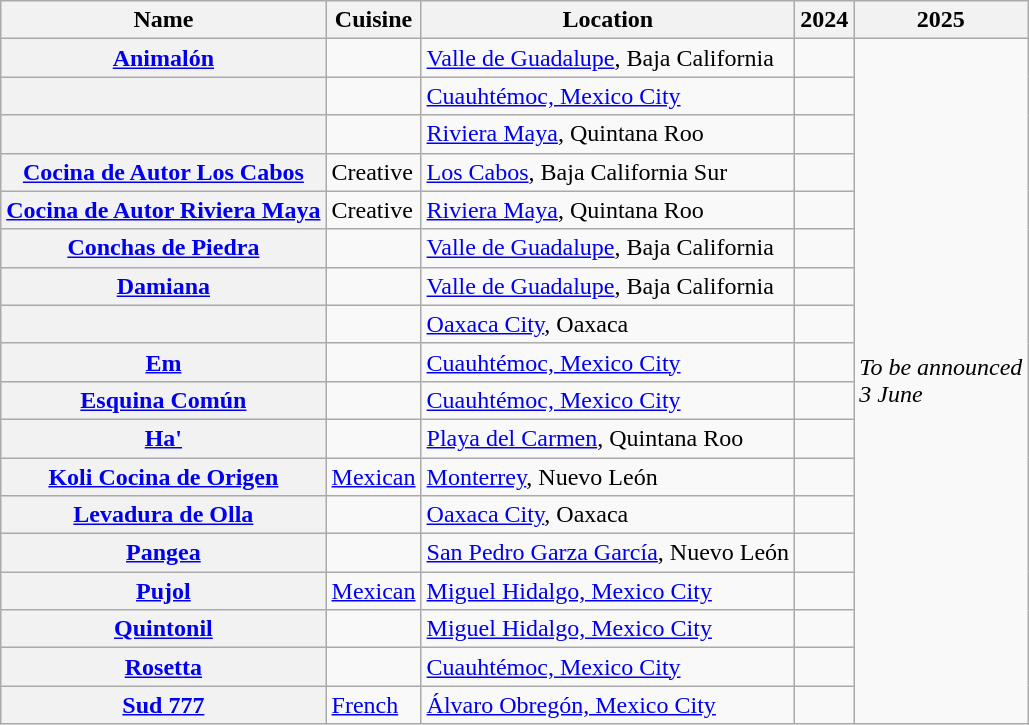<table class="wikitable sortable plainrowheaders" style="text-align:left;">
<tr>
<th scope="col">Name</th>
<th scope="col">Cuisine</th>
<th scope="col">Location</th>
<th scope="col">2024</th>
<th scope="col">2025</th>
</tr>
<tr>
<th scope="row"><a href='#'>Animalón</a></th>
<td></td>
<td><a href='#'>Valle de Guadalupe</a>, Baja California</td>
<td></td>
<td rowspan="18"><em>To be announced<br>3 June</em></td>
</tr>
<tr>
<th scope="row"></th>
<td></td>
<td><a href='#'>Cuauhtémoc, Mexico City</a></td>
<td></td>
</tr>
<tr>
<th scope="row"></th>
<td></td>
<td><a href='#'>Riviera Maya</a>, Quintana  Roo</td>
<td></td>
</tr>
<tr>
<th scope="row"><a href='#'>Cocina de Autor Los Cabos</a></th>
<td>Creative</td>
<td><a href='#'>Los Cabos</a>, Baja California Sur</td>
<td></td>
</tr>
<tr>
<th scope="row"><a href='#'>Cocina de Autor Riviera Maya</a></th>
<td>Creative</td>
<td><a href='#'>Riviera Maya</a>, Quintana Roo</td>
<td></td>
</tr>
<tr>
<th scope="row"><a href='#'>Conchas de Piedra</a></th>
<td></td>
<td><a href='#'>Valle de Guadalupe</a>, Baja California</td>
<td></td>
</tr>
<tr>
<th scope="row"><a href='#'>Damiana</a></th>
<td></td>
<td><a href='#'>Valle de Guadalupe</a>, Baja California</td>
<td></td>
</tr>
<tr>
<th scope="row"></th>
<td></td>
<td><a href='#'>Oaxaca City</a>, Oaxaca</td>
<td></td>
</tr>
<tr>
<th scope="row"><a href='#'>Em</a></th>
<td></td>
<td><a href='#'>Cuauhtémoc, Mexico City</a></td>
<td></td>
</tr>
<tr>
<th scope="row"><a href='#'>Esquina Común</a></th>
<td></td>
<td><a href='#'>Cuauhtémoc, Mexico City</a></td>
<td></td>
</tr>
<tr>
<th scope="row"><a href='#'>Ha'</a></th>
<td></td>
<td><a href='#'>Playa del Carmen</a>, Quintana Roo</td>
<td></td>
</tr>
<tr>
<th scope="row"><a href='#'>Koli Cocina de Origen</a></th>
<td><a href='#'>Mexican</a></td>
<td><a href='#'>Monterrey</a>, Nuevo León</td>
<td></td>
</tr>
<tr>
<th scope="row"><a href='#'>Levadura de Olla</a></th>
<td></td>
<td><a href='#'>Oaxaca City</a>, Oaxaca</td>
<td></td>
</tr>
<tr>
<th scope="row"><a href='#'>Pangea</a></th>
<td></td>
<td><a href='#'>San Pedro Garza García</a>, Nuevo León</td>
<td></td>
</tr>
<tr>
<th scope="row"><a href='#'>Pujol</a></th>
<td><a href='#'>Mexican</a></td>
<td><a href='#'>Miguel Hidalgo, Mexico City</a></td>
<td></td>
</tr>
<tr>
<th scope="row"><a href='#'>Quintonil</a></th>
<td></td>
<td><a href='#'>Miguel Hidalgo, Mexico City</a></td>
<td></td>
</tr>
<tr>
<th scope="row"><a href='#'>Rosetta</a></th>
<td></td>
<td><a href='#'>Cuauhtémoc, Mexico City</a></td>
<td></td>
</tr>
<tr>
<th scope="row"><a href='#'>Sud 777</a></th>
<td><a href='#'>French</a></td>
<td><a href='#'>Álvaro Obregón, Mexico City</a></td>
<td></td>
</tr>
</table>
